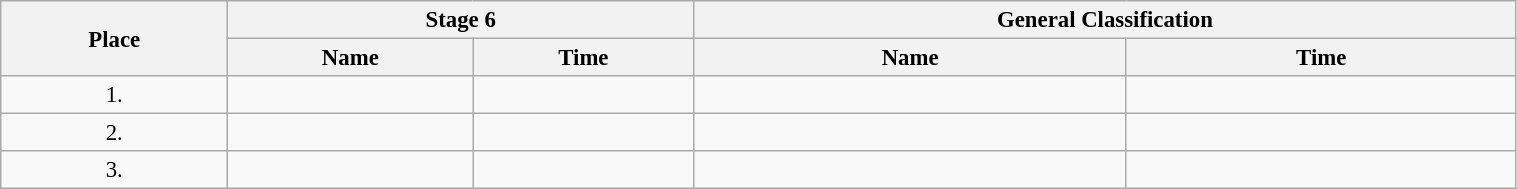<table class=wikitable style="font-size:95%" width="80%">
<tr>
<th rowspan="2">Place</th>
<th colspan="2">Stage 6</th>
<th colspan="2">General Classification</th>
</tr>
<tr>
<th>Name</th>
<th>Time</th>
<th>Name</th>
<th>Time</th>
</tr>
<tr>
<td align="center">1.</td>
<td></td>
<td></td>
<td></td>
<td></td>
</tr>
<tr>
<td align="center">2.</td>
<td></td>
<td></td>
<td></td>
<td></td>
</tr>
<tr>
<td align="center">3.</td>
<td></td>
<td></td>
<td></td>
<td></td>
</tr>
</table>
